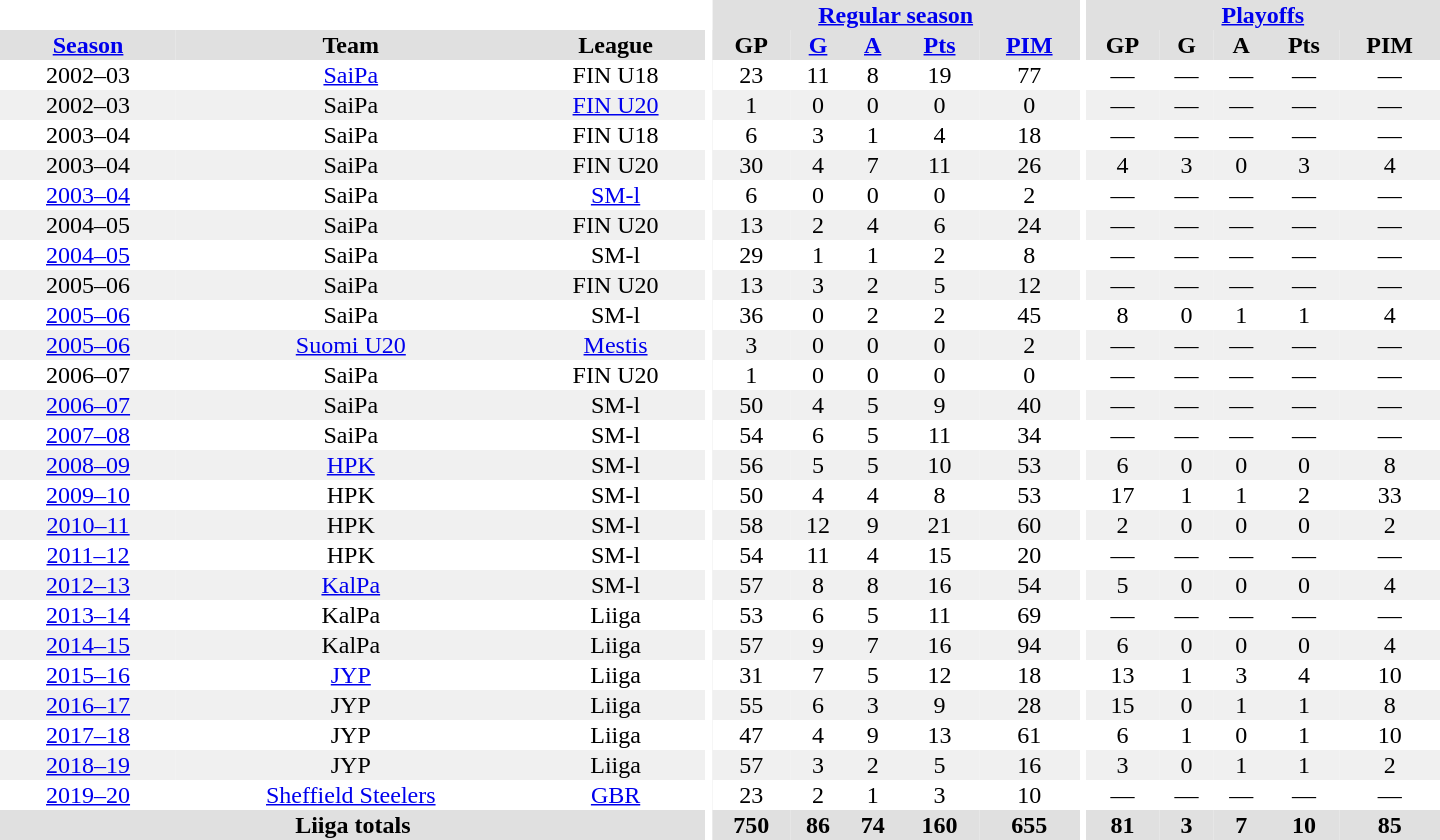<table border="0" cellpadding="1" cellspacing="0" style="text-align:center; width:60em">
<tr bgcolor="#e0e0e0">
<th colspan="3" bgcolor="#ffffff"></th>
<th rowspan="99" bgcolor="#ffffff"></th>
<th colspan="5"><a href='#'>Regular season</a></th>
<th rowspan="99" bgcolor="#ffffff"></th>
<th colspan="5"><a href='#'>Playoffs</a></th>
</tr>
<tr bgcolor="#e0e0e0">
<th><a href='#'>Season</a></th>
<th>Team</th>
<th>League</th>
<th>GP</th>
<th><a href='#'>G</a></th>
<th><a href='#'>A</a></th>
<th><a href='#'>Pts</a></th>
<th><a href='#'>PIM</a></th>
<th>GP</th>
<th>G</th>
<th>A</th>
<th>Pts</th>
<th>PIM</th>
</tr>
<tr>
<td>2002–03</td>
<td><a href='#'>SaiPa</a></td>
<td>FIN U18</td>
<td>23</td>
<td>11</td>
<td>8</td>
<td>19</td>
<td>77</td>
<td>—</td>
<td>—</td>
<td>—</td>
<td>—</td>
<td>—</td>
</tr>
<tr bgcolor="#f0f0f0">
<td>2002–03</td>
<td>SaiPa</td>
<td><a href='#'>FIN U20</a></td>
<td>1</td>
<td>0</td>
<td>0</td>
<td>0</td>
<td>0</td>
<td>—</td>
<td>—</td>
<td>—</td>
<td>—</td>
<td>—</td>
</tr>
<tr>
<td>2003–04</td>
<td>SaiPa</td>
<td>FIN U18</td>
<td>6</td>
<td>3</td>
<td>1</td>
<td>4</td>
<td>18</td>
<td>—</td>
<td>—</td>
<td>—</td>
<td>—</td>
<td>—</td>
</tr>
<tr bgcolor="#f0f0f0">
<td>2003–04</td>
<td>SaiPa</td>
<td>FIN U20</td>
<td>30</td>
<td>4</td>
<td>7</td>
<td>11</td>
<td>26</td>
<td>4</td>
<td>3</td>
<td>0</td>
<td>3</td>
<td>4</td>
</tr>
<tr>
<td><a href='#'>2003–04</a></td>
<td>SaiPa</td>
<td><a href='#'>SM-l</a></td>
<td>6</td>
<td>0</td>
<td>0</td>
<td>0</td>
<td>2</td>
<td>—</td>
<td>—</td>
<td>—</td>
<td>—</td>
<td>—</td>
</tr>
<tr bgcolor="#f0f0f0">
<td>2004–05</td>
<td>SaiPa</td>
<td>FIN U20</td>
<td>13</td>
<td>2</td>
<td>4</td>
<td>6</td>
<td>24</td>
<td>—</td>
<td>—</td>
<td>—</td>
<td>—</td>
<td>—</td>
</tr>
<tr>
<td><a href='#'>2004–05</a></td>
<td>SaiPa</td>
<td>SM-l</td>
<td>29</td>
<td>1</td>
<td>1</td>
<td>2</td>
<td>8</td>
<td>—</td>
<td>—</td>
<td>—</td>
<td>—</td>
<td>—</td>
</tr>
<tr bgcolor="#f0f0f0">
<td>2005–06</td>
<td>SaiPa</td>
<td>FIN U20</td>
<td>13</td>
<td>3</td>
<td>2</td>
<td>5</td>
<td>12</td>
<td>—</td>
<td>—</td>
<td>—</td>
<td>—</td>
<td>—</td>
</tr>
<tr>
<td><a href='#'>2005–06</a></td>
<td>SaiPa</td>
<td>SM-l</td>
<td>36</td>
<td>0</td>
<td>2</td>
<td>2</td>
<td>45</td>
<td>8</td>
<td>0</td>
<td>1</td>
<td>1</td>
<td>4</td>
</tr>
<tr bgcolor="#f0f0f0">
<td><a href='#'>2005–06</a></td>
<td><a href='#'>Suomi U20</a></td>
<td><a href='#'>Mestis</a></td>
<td>3</td>
<td>0</td>
<td>0</td>
<td>0</td>
<td>2</td>
<td>—</td>
<td>—</td>
<td>—</td>
<td>—</td>
<td>—</td>
</tr>
<tr>
<td>2006–07</td>
<td>SaiPa</td>
<td>FIN U20</td>
<td>1</td>
<td>0</td>
<td>0</td>
<td>0</td>
<td>0</td>
<td>—</td>
<td>—</td>
<td>—</td>
<td>—</td>
<td>—</td>
</tr>
<tr bgcolor="#f0f0f0">
<td><a href='#'>2006–07</a></td>
<td>SaiPa</td>
<td>SM-l</td>
<td>50</td>
<td>4</td>
<td>5</td>
<td>9</td>
<td>40</td>
<td>—</td>
<td>—</td>
<td>—</td>
<td>—</td>
<td>—</td>
</tr>
<tr>
<td><a href='#'>2007–08</a></td>
<td>SaiPa</td>
<td>SM-l</td>
<td>54</td>
<td>6</td>
<td>5</td>
<td>11</td>
<td>34</td>
<td>—</td>
<td>—</td>
<td>—</td>
<td>—</td>
<td>—</td>
</tr>
<tr bgcolor="#f0f0f0">
<td><a href='#'>2008–09</a></td>
<td><a href='#'>HPK</a></td>
<td>SM-l</td>
<td>56</td>
<td>5</td>
<td>5</td>
<td>10</td>
<td>53</td>
<td>6</td>
<td>0</td>
<td>0</td>
<td>0</td>
<td>8</td>
</tr>
<tr>
<td><a href='#'>2009–10</a></td>
<td>HPK</td>
<td>SM-l</td>
<td>50</td>
<td>4</td>
<td>4</td>
<td>8</td>
<td>53</td>
<td>17</td>
<td>1</td>
<td>1</td>
<td>2</td>
<td>33</td>
</tr>
<tr bgcolor="#f0f0f0">
<td><a href='#'>2010–11</a></td>
<td>HPK</td>
<td>SM-l</td>
<td>58</td>
<td>12</td>
<td>9</td>
<td>21</td>
<td>60</td>
<td>2</td>
<td>0</td>
<td>0</td>
<td>0</td>
<td>2</td>
</tr>
<tr>
<td><a href='#'>2011–12</a></td>
<td>HPK</td>
<td>SM-l</td>
<td>54</td>
<td>11</td>
<td>4</td>
<td>15</td>
<td>20</td>
<td>—</td>
<td>—</td>
<td>—</td>
<td>—</td>
<td>—</td>
</tr>
<tr bgcolor="#f0f0f0">
<td><a href='#'>2012–13</a></td>
<td><a href='#'>KalPa</a></td>
<td>SM-l</td>
<td>57</td>
<td>8</td>
<td>8</td>
<td>16</td>
<td>54</td>
<td>5</td>
<td>0</td>
<td>0</td>
<td>0</td>
<td>4</td>
</tr>
<tr>
<td><a href='#'>2013–14</a></td>
<td>KalPa</td>
<td>Liiga</td>
<td>53</td>
<td>6</td>
<td>5</td>
<td>11</td>
<td>69</td>
<td>—</td>
<td>—</td>
<td>—</td>
<td>—</td>
<td>—</td>
</tr>
<tr bgcolor="#f0f0f0">
<td><a href='#'>2014–15</a></td>
<td>KalPa</td>
<td>Liiga</td>
<td>57</td>
<td>9</td>
<td>7</td>
<td>16</td>
<td>94</td>
<td>6</td>
<td>0</td>
<td>0</td>
<td>0</td>
<td>4</td>
</tr>
<tr>
<td><a href='#'>2015–16</a></td>
<td><a href='#'>JYP</a></td>
<td>Liiga</td>
<td>31</td>
<td>7</td>
<td>5</td>
<td>12</td>
<td>18</td>
<td>13</td>
<td>1</td>
<td>3</td>
<td>4</td>
<td>10</td>
</tr>
<tr bgcolor="#f0f0f0">
<td><a href='#'>2016–17</a></td>
<td>JYP</td>
<td>Liiga</td>
<td>55</td>
<td>6</td>
<td>3</td>
<td>9</td>
<td>28</td>
<td>15</td>
<td>0</td>
<td>1</td>
<td>1</td>
<td>8</td>
</tr>
<tr>
<td><a href='#'>2017–18</a></td>
<td>JYP</td>
<td>Liiga</td>
<td>47</td>
<td>4</td>
<td>9</td>
<td>13</td>
<td>61</td>
<td>6</td>
<td>1</td>
<td>0</td>
<td>1</td>
<td>10</td>
</tr>
<tr bgcolor="#f0f0f0">
<td><a href='#'>2018–19</a></td>
<td>JYP</td>
<td>Liiga</td>
<td>57</td>
<td>3</td>
<td>2</td>
<td>5</td>
<td>16</td>
<td>3</td>
<td>0</td>
<td>1</td>
<td>1</td>
<td>2</td>
</tr>
<tr>
<td><a href='#'>2019–20</a></td>
<td><a href='#'>Sheffield Steelers</a></td>
<td><a href='#'>GBR</a></td>
<td>23</td>
<td>2</td>
<td>1</td>
<td>3</td>
<td>10</td>
<td>—</td>
<td>—</td>
<td>—</td>
<td>—</td>
<td>—</td>
</tr>
<tr bgcolor="#e0e0e0">
<th colspan="3">Liiga totals</th>
<th>750</th>
<th>86</th>
<th>74</th>
<th>160</th>
<th>655</th>
<th>81</th>
<th>3</th>
<th>7</th>
<th>10</th>
<th>85</th>
</tr>
</table>
